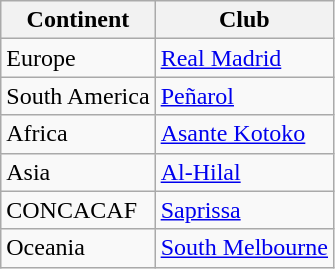<table class="wikitable">
<tr>
<th>Continent</th>
<th>Club</th>
</tr>
<tr>
<td>Europe</td>
<td> <a href='#'>Real Madrid</a></td>
</tr>
<tr>
<td>South America</td>
<td> <a href='#'>Peñarol</a></td>
</tr>
<tr>
<td>Africa</td>
<td> <a href='#'>Asante Kotoko</a></td>
</tr>
<tr>
<td>Asia</td>
<td> <a href='#'>Al-Hilal</a></td>
</tr>
<tr>
<td>CONCACAF</td>
<td> <a href='#'>Saprissa</a></td>
</tr>
<tr>
<td>Oceania</td>
<td> <a href='#'>South Melbourne</a></td>
</tr>
</table>
